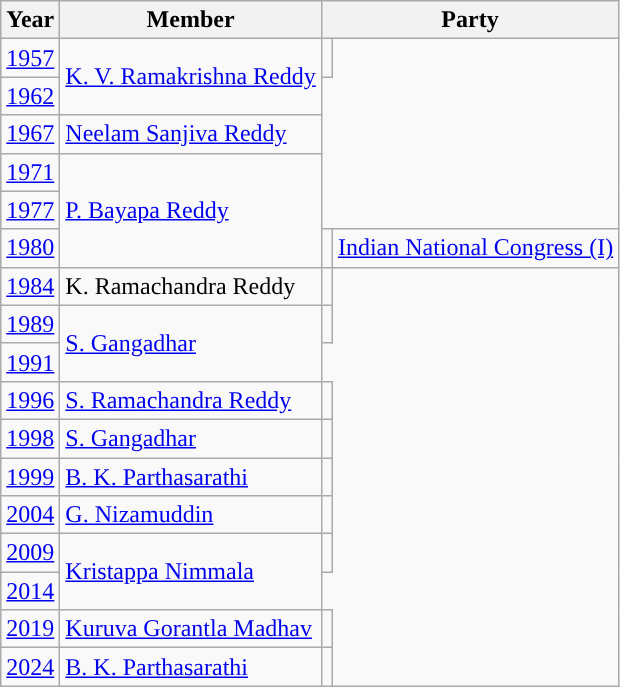<table class="wikitable sortable">
<tr>
<th>Year</th>
<th>Member</th>
<th colspan="2">Party</th>
</tr>
<tr>
<td><a href='#'>1957</a></td>
<td rowspan="2"><a href='#'>K. V. Ramakrishna Reddy</a></td>
<td></td>
</tr>
<tr>
<td><a href='#'>1962</a></td>
</tr>
<tr>
<td><a href='#'>1967</a></td>
<td><a href='#'>Neelam Sanjiva Reddy</a></td>
</tr>
<tr>
<td><a href='#'>1971</a></td>
<td rowspan="3"><a href='#'>P. Bayapa Reddy</a></td>
</tr>
<tr>
<td><a href='#'>1977</a></td>
</tr>
<tr>
<td><a href='#'>1980</a></td>
<td style="background-color: "></td>
<td><a href='#'>Indian National Congress (I)</a></td>
</tr>
<tr>
<td><a href='#'>1984</a></td>
<td>K. Ramachandra Reddy</td>
<td></td>
</tr>
<tr>
<td><a href='#'>1989</a></td>
<td rowspan="2"><a href='#'>S. Gangadhar</a></td>
<td></td>
</tr>
<tr>
<td><a href='#'>1991</a></td>
</tr>
<tr>
<td><a href='#'>1996</a></td>
<td><a href='#'>S. Ramachandra Reddy</a></td>
<td></td>
</tr>
<tr>
<td><a href='#'>1998</a></td>
<td><a href='#'>S. Gangadhar</a></td>
<td></td>
</tr>
<tr>
<td><a href='#'>1999</a></td>
<td><a href='#'>B. K. Parthasarathi</a></td>
<td></td>
</tr>
<tr>
<td><a href='#'>2004</a></td>
<td><a href='#'>G. Nizamuddin</a></td>
<td></td>
</tr>
<tr>
<td><a href='#'>2009</a></td>
<td rowspan="2"><a href='#'>Kristappa Nimmala</a></td>
<td></td>
</tr>
<tr>
<td><a href='#'>2014</a></td>
</tr>
<tr>
<td><a href='#'>2019</a></td>
<td><a href='#'>Kuruva Gorantla Madhav</a></td>
<td></td>
</tr>
<tr>
<td><a href='#'>2024</a></td>
<td><a href='#'>B. K. Parthasarathi</a></td>
<td></td>
</tr>
</table>
